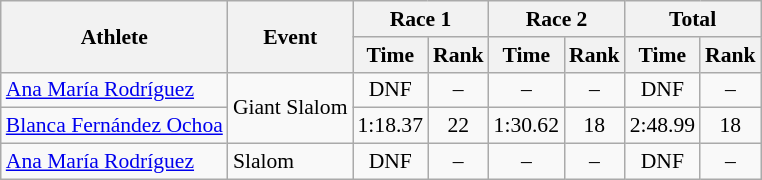<table class="wikitable" style="font-size:90%">
<tr>
<th rowspan="2">Athlete</th>
<th rowspan="2">Event</th>
<th colspan="2">Race 1</th>
<th colspan="2">Race 2</th>
<th colspan="2">Total</th>
</tr>
<tr>
<th>Time</th>
<th>Rank</th>
<th>Time</th>
<th>Rank</th>
<th>Time</th>
<th>Rank</th>
</tr>
<tr>
<td><a href='#'>Ana María Rodríguez</a></td>
<td rowspan="2">Giant Slalom</td>
<td align="center">DNF</td>
<td align="center">–</td>
<td align="center">–</td>
<td align="center">–</td>
<td align="center">DNF</td>
<td align="center">–</td>
</tr>
<tr>
<td><a href='#'>Blanca Fernández Ochoa</a></td>
<td align="center">1:18.37</td>
<td align="center">22</td>
<td align="center">1:30.62</td>
<td align="center">18</td>
<td align="center">2:48.99</td>
<td align="center">18</td>
</tr>
<tr>
<td><a href='#'>Ana María Rodríguez</a></td>
<td>Slalom</td>
<td align="center">DNF</td>
<td align="center">–</td>
<td align="center">–</td>
<td align="center">–</td>
<td align="center">DNF</td>
<td align="center">–</td>
</tr>
</table>
